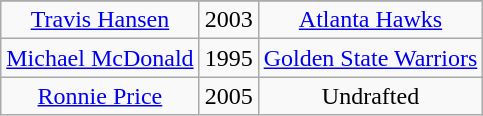<table class="wikitable">
<tr>
</tr>
<tr align="center">
<td><a href='#'>Travis Hansen</a></td>
<td>2003</td>
<td><a href='#'>Atlanta Hawks</a></td>
</tr>
<tr align="center">
<td><a href='#'>Michael McDonald</a></td>
<td>1995</td>
<td><a href='#'>Golden State Warriors</a></td>
</tr>
<tr align="center">
<td><a href='#'>Ronnie Price</a></td>
<td>2005</td>
<td>Undrafted</td>
</tr>
</table>
